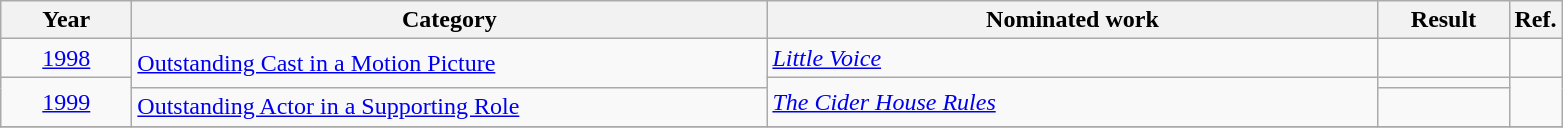<table class=wikitable>
<tr>
<th scope="col" style="width:5em;">Year</th>
<th scope="col" style="width:26em;">Category</th>
<th scope="col" style="width:25em;">Nominated work</th>
<th scope="col" style="width:5em;">Result</th>
<th>Ref.</th>
</tr>
<tr>
<td style="text-align:center;"><a href='#'>1998</a></td>
<td rowspan="2"><a href='#'>Outstanding Cast in a Motion Picture</a></td>
<td><em><a href='#'>Little Voice</a></em></td>
<td></td>
<td style="text-align:center;"></td>
</tr>
<tr>
<td style="text-align:center;", rowspan="2"><a href='#'>1999</a></td>
<td rowspan="2"><em><a href='#'>The Cider House Rules</a></em></td>
<td></td>
<td style="text-align:center;", rowspan=2></td>
</tr>
<tr>
<td><a href='#'>Outstanding Actor in a Supporting Role</a></td>
<td></td>
</tr>
<tr>
</tr>
</table>
